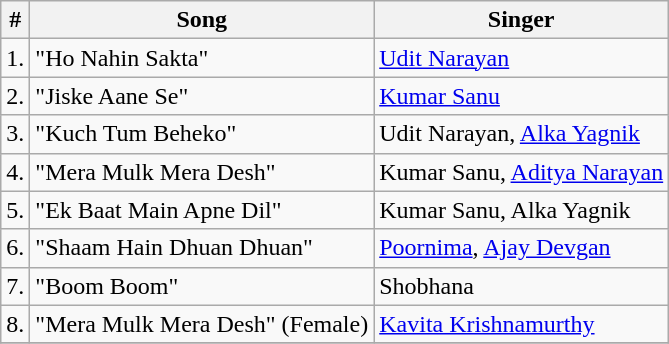<table class="wikitable sortable">
<tr>
<th>#</th>
<th>Song</th>
<th>Singer</th>
</tr>
<tr>
<td>1.</td>
<td>"Ho Nahin Sakta"</td>
<td><a href='#'>Udit Narayan</a></td>
</tr>
<tr>
<td>2.</td>
<td>"Jiske Aane Se"</td>
<td><a href='#'>Kumar Sanu</a></td>
</tr>
<tr>
<td>3.</td>
<td>"Kuch Tum Beheko"</td>
<td>Udit Narayan, <a href='#'>Alka Yagnik</a></td>
</tr>
<tr>
<td>4.</td>
<td>"Mera Mulk Mera Desh"</td>
<td>Kumar Sanu, <a href='#'>Aditya Narayan</a></td>
</tr>
<tr>
<td>5.</td>
<td>"Ek Baat Main Apne Dil"</td>
<td>Kumar Sanu, Alka Yagnik</td>
</tr>
<tr>
<td>6.</td>
<td>"Shaam Hain Dhuan Dhuan"</td>
<td><a href='#'>Poornima</a>, <a href='#'>Ajay Devgan</a></td>
</tr>
<tr>
<td>7.</td>
<td>"Boom Boom"</td>
<td Nisha Chouhan, Shubha Joshi>Shobhana</td>
</tr>
<tr>
<td>8.</td>
<td>"Mera Mulk Mera Desh" (Female)</td>
<td><a href='#'>Kavita Krishnamurthy</a></td>
</tr>
<tr>
</tr>
</table>
